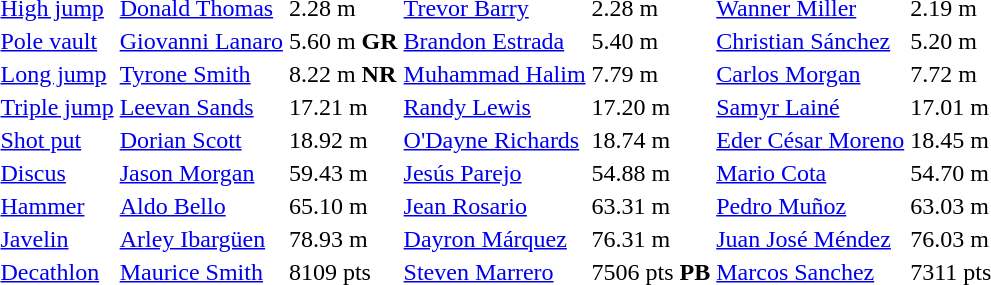<table>
<tr>
<td><a href='#'>High jump</a></td>
<td><a href='#'>Donald Thomas</a><br></td>
<td>2.28 m</td>
<td><a href='#'>Trevor Barry</a><br></td>
<td>2.28 m</td>
<td><a href='#'>Wanner Miller</a><br></td>
<td>2.19 m</td>
</tr>
<tr>
<td><a href='#'>Pole vault</a></td>
<td><a href='#'>Giovanni Lanaro</a><br></td>
<td>5.60 m <strong>GR</strong></td>
<td><a href='#'>Brandon Estrada</a><br></td>
<td>5.40 m</td>
<td><a href='#'>Christian Sánchez</a><br></td>
<td>5.20 m</td>
</tr>
<tr>
<td><a href='#'>Long jump</a></td>
<td><a href='#'>Tyrone Smith</a><br></td>
<td>8.22 m <strong>NR</strong></td>
<td><a href='#'>Muhammad Halim</a><br></td>
<td>7.79 m</td>
<td><a href='#'>Carlos Morgan</a><br></td>
<td>7.72 m</td>
</tr>
<tr>
<td><a href='#'>Triple jump</a></td>
<td><a href='#'>Leevan Sands</a><br></td>
<td>17.21 m</td>
<td><a href='#'>Randy Lewis</a><br></td>
<td>17.20 m</td>
<td><a href='#'>Samyr Lainé</a><br></td>
<td>17.01 m</td>
</tr>
<tr>
<td><a href='#'>Shot put</a></td>
<td><a href='#'>Dorian Scott</a><br></td>
<td>18.92 m</td>
<td><a href='#'>O'Dayne Richards</a><br></td>
<td>18.74 m</td>
<td><a href='#'>Eder César Moreno</a><br></td>
<td>18.45 m</td>
</tr>
<tr>
<td><a href='#'>Discus</a></td>
<td><a href='#'>Jason Morgan</a><br></td>
<td>59.43 m</td>
<td><a href='#'>Jesús Parejo</a><br></td>
<td>54.88 m</td>
<td><a href='#'>Mario Cota</a><br></td>
<td>54.70 m</td>
</tr>
<tr>
<td><a href='#'>Hammer</a></td>
<td><a href='#'>Aldo Bello</a><br></td>
<td>65.10 m</td>
<td><a href='#'>Jean Rosario</a><br></td>
<td>63.31 m</td>
<td><a href='#'>Pedro Muñoz</a><br></td>
<td>63.03 m</td>
</tr>
<tr>
<td><a href='#'>Javelin</a></td>
<td><a href='#'>Arley Ibargüen</a><br></td>
<td>78.93 m</td>
<td><a href='#'>Dayron Márquez</a><br></td>
<td>76.31 m</td>
<td><a href='#'>Juan José Méndez</a><br></td>
<td>76.03 m</td>
</tr>
<tr>
<td><a href='#'>Decathlon</a></td>
<td><a href='#'>Maurice Smith</a><br></td>
<td>8109 pts</td>
<td><a href='#'>Steven Marrero</a><br></td>
<td>7506 pts <strong>PB</strong></td>
<td><a href='#'>Marcos Sanchez</a><br></td>
<td>7311 pts</td>
</tr>
</table>
